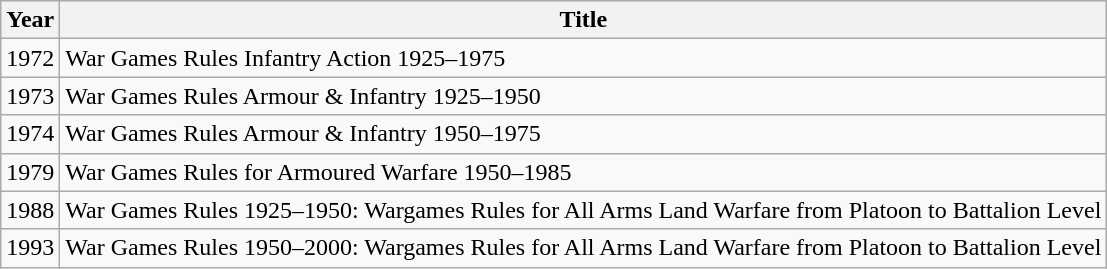<table class="wikitable">
<tr>
<th>Year</th>
<th>Title</th>
</tr>
<tr>
<td>1972</td>
<td>War Games Rules Infantry Action 1925–1975</td>
</tr>
<tr>
<td>1973</td>
<td>War Games Rules Armour & Infantry 1925–1950</td>
</tr>
<tr>
<td>1974</td>
<td>War Games Rules Armour & Infantry 1950–1975</td>
</tr>
<tr>
<td>1979</td>
<td>War Games Rules for Armoured Warfare 1950–1985</td>
</tr>
<tr>
<td>1988</td>
<td>War Games Rules 1925–1950: Wargames Rules for All Arms Land Warfare from Platoon to Battalion Level</td>
</tr>
<tr>
<td>1993</td>
<td>War Games Rules 1950–2000: Wargames Rules for All Arms Land Warfare from Platoon to Battalion Level</td>
</tr>
</table>
